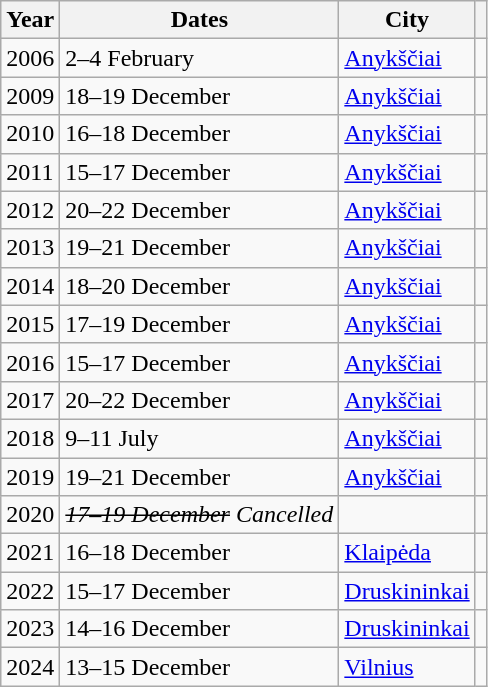<table class="wikitable sortable">
<tr>
<th>Year</th>
<th>Dates</th>
<th>City</th>
<th></th>
</tr>
<tr>
<td>2006</td>
<td>2–4 February</td>
<td><a href='#'>Anykščiai</a></td>
<td></td>
</tr>
<tr>
<td>2009</td>
<td>18–19 December</td>
<td><a href='#'>Anykščiai</a></td>
<td></td>
</tr>
<tr>
<td>2010</td>
<td>16–18 December</td>
<td><a href='#'>Anykščiai</a></td>
<td></td>
</tr>
<tr>
<td>2011</td>
<td>15–17 December</td>
<td><a href='#'>Anykščiai</a></td>
<td></td>
</tr>
<tr>
<td>2012</td>
<td>20–22 December</td>
<td><a href='#'>Anykščiai</a></td>
<td></td>
</tr>
<tr>
<td>2013</td>
<td>19–21 December</td>
<td><a href='#'>Anykščiai</a></td>
<td></td>
</tr>
<tr>
<td>2014</td>
<td>18–20 December</td>
<td><a href='#'>Anykščiai</a></td>
<td></td>
</tr>
<tr>
<td>2015</td>
<td>17–19 December</td>
<td><a href='#'>Anykščiai</a></td>
<td></td>
</tr>
<tr>
<td>2016</td>
<td>15–17 December</td>
<td><a href='#'>Anykščiai</a></td>
<td></td>
</tr>
<tr>
<td>2017</td>
<td>20–22 December</td>
<td><a href='#'>Anykščiai</a></td>
<td></td>
</tr>
<tr>
<td>2018</td>
<td>9–11 July</td>
<td><a href='#'>Anykščiai</a></td>
<td></td>
</tr>
<tr>
<td>2019</td>
<td>19–21 December</td>
<td><a href='#'>Anykščiai</a></td>
<td></td>
</tr>
<tr>
<td>2020</td>
<td><em><s>17–19 December</s> Cancelled</em></td>
<td></td>
<td></td>
</tr>
<tr>
<td>2021</td>
<td>16–18 December</td>
<td><a href='#'>Klaipėda</a></td>
<td></td>
</tr>
<tr>
<td>2022</td>
<td>15–17 December</td>
<td><a href='#'>Druskininkai</a></td>
<td></td>
</tr>
<tr>
<td>2023</td>
<td>14–16 December</td>
<td><a href='#'>Druskininkai</a></td>
<td></td>
</tr>
<tr>
<td>2024</td>
<td>13–15 December</td>
<td><a href='#'>Vilnius</a></td>
<td></td>
</tr>
</table>
